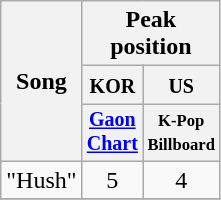<table class="wikitable sortable" style="text-align:center;">
<tr>
<th rowspan="3">Song</th>
<th colspan="9">Peak position</th>
</tr>
<tr>
<th colspan="1" width="30"><small>KOR</small></th>
<th colspan width="30"><small>US</small></th>
</tr>
<tr style="font-size:smaller;">
<th><a href='#'>Gaon Chart</a></th>
<th width="30"><small>K-Pop Billboard</small></th>
</tr>
<tr>
<td align="left">"Hush"</td>
<td>5</td>
<td>4</td>
</tr>
<tr>
</tr>
</table>
